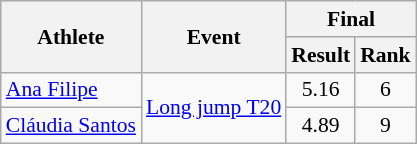<table class=wikitable style="font-size:90%">
<tr>
<th rowspan="2">Athlete</th>
<th rowspan="2">Event</th>
<th colspan="3">Final</th>
</tr>
<tr>
<th>Result</th>
<th>Rank</th>
</tr>
<tr align=center>
<td align=left><a href='#'>Ana Filipe</a></td>
<td align=left rowspan=2><a href='#'>Long jump T20</a></td>
<td>5.16</td>
<td>6</td>
</tr>
<tr align=center>
<td align=left><a href='#'>Cláudia Santos</a></td>
<td>4.89</td>
<td>9</td>
</tr>
</table>
